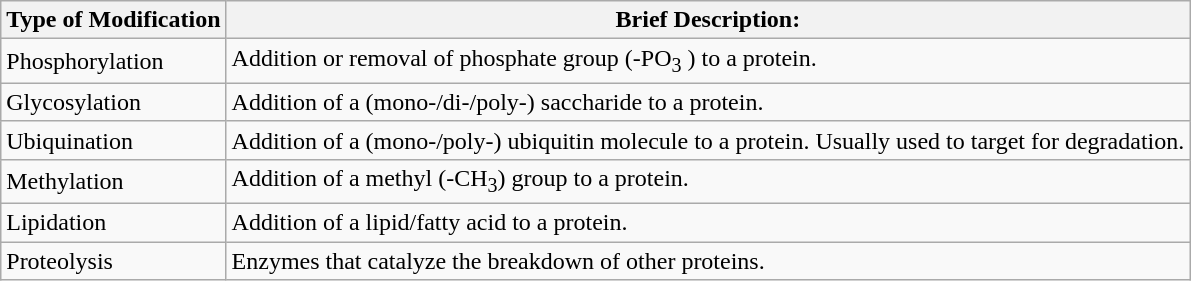<table class="wikitable">
<tr>
<th>Type of Modification</th>
<th>Brief Description:</th>
</tr>
<tr>
<td>Phosphorylation</td>
<td>Addition or removal of phosphate group (-PO<sub>3</sub> ) to a protein.</td>
</tr>
<tr>
<td>Glycosylation</td>
<td>Addition of a (mono-/di-/poly-) saccharide to a protein.</td>
</tr>
<tr>
<td>Ubiquination</td>
<td>Addition of a (mono-/poly-) ubiquitin molecule to a protein. Usually used to target for degradation.</td>
</tr>
<tr>
<td>Methylation</td>
<td>Addition of a methyl (-CH<sub>3</sub>) group to a protein.</td>
</tr>
<tr>
<td>Lipidation</td>
<td>Addition of a lipid/fatty acid to a protein.</td>
</tr>
<tr>
<td>Proteolysis</td>
<td>Enzymes that catalyze the breakdown of other proteins.</td>
</tr>
</table>
